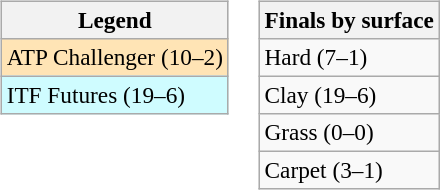<table>
<tr valign=top>
<td><br><table class=wikitable style=font-size:97%>
<tr>
<th>Legend</th>
</tr>
<tr bgcolor=moccasin>
<td>ATP Challenger (10–2)</td>
</tr>
<tr bgcolor=cffcff>
<td>ITF Futures (19–6)</td>
</tr>
</table>
</td>
<td><br><table class=wikitable style=font-size:97%>
<tr>
<th>Finals by surface</th>
</tr>
<tr>
<td>Hard (7–1)</td>
</tr>
<tr>
<td>Clay (19–6)</td>
</tr>
<tr>
<td>Grass (0–0)</td>
</tr>
<tr>
<td>Carpet (3–1)</td>
</tr>
</table>
</td>
</tr>
</table>
